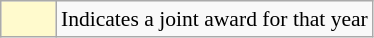<table class="wikitable" style="font-size:90%">
<tr>
<td style="background:#fffacd; width:30px;"></td>
<td>Indicates a joint award for that year</td>
</tr>
</table>
